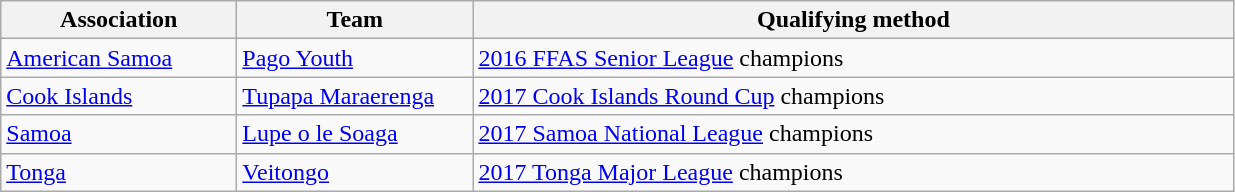<table class="wikitable">
<tr>
<th width=150>Association</th>
<th width=150>Team</th>
<th width=500>Qualifying method</th>
</tr>
<tr>
<td> <a href='#'>American Samoa</a></td>
<td><a href='#'>Pago Youth</a></td>
<td><a href='#'>2016 FFAS Senior League</a> champions</td>
</tr>
<tr>
<td> <a href='#'>Cook Islands</a></td>
<td><a href='#'>Tupapa Maraerenga</a></td>
<td><a href='#'>2017 Cook Islands Round Cup</a> champions</td>
</tr>
<tr>
<td> <a href='#'>Samoa</a></td>
<td><a href='#'>Lupe o le Soaga</a></td>
<td><a href='#'>2017 Samoa National League</a> champions</td>
</tr>
<tr>
<td> <a href='#'>Tonga</a></td>
<td><a href='#'>Veitongo</a></td>
<td><a href='#'>2017 Tonga Major League</a> champions</td>
</tr>
</table>
